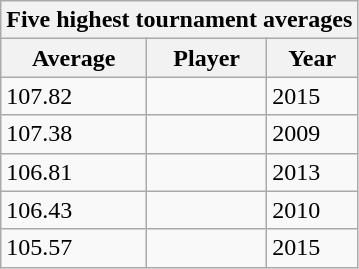<table class="wikitable sortable">
<tr>
<th colspan=5>Five highest tournament averages</th>
</tr>
<tr>
<th>Average</th>
<th>Player</th>
<th>Year</th>
</tr>
<tr>
<td>107.82</td>
<td></td>
<td>2015</td>
</tr>
<tr>
<td>107.38</td>
<td></td>
<td>2009</td>
</tr>
<tr>
<td>106.81</td>
<td></td>
<td>2013</td>
</tr>
<tr>
<td>106.43</td>
<td></td>
<td>2010</td>
</tr>
<tr>
<td>105.57</td>
<td></td>
<td>2015</td>
</tr>
</table>
